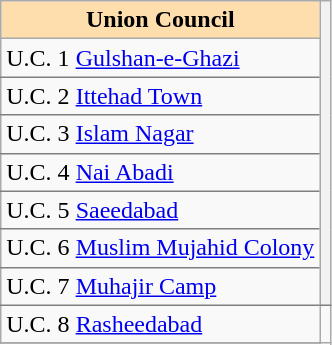<table class="sortable wikitable" align="left">
<tr>
<th style="background:#ffdead;"><strong>Union Council</strong></th>
<th rowspan=8 style="border-bottom:1px solid grey;" valign="top" class="unsortable"><br><br></th>
</tr>
<tr>
<td style="border-bottom:1px solid grey;">U.C. 1 <a href='#'>Gulshan-e-Ghazi</a></td>
</tr>
<tr>
<td style="border-bottom:1px solid grey;">U.C. 2 <a href='#'>Ittehad Town</a></td>
</tr>
<tr>
<td style="border-bottom:1px solid grey;">U.C. 3 <a href='#'>Islam Nagar</a></td>
</tr>
<tr>
<td style="border-bottom:1px solid grey;">U.C. 4 <a href='#'>Nai Abadi</a></td>
</tr>
<tr>
<td style="border-bottom:1px solid grey;">U.C. 5 <a href='#'>Saeedabad</a></td>
</tr>
<tr>
<td style="border-bottom:1px solid grey;">U.C. 6 <a href='#'>Muslim Mujahid Colony</a></td>
</tr>
<tr>
<td style="border-bottom:1px solid grey;">U.C. 7 <a href='#'>Muhajir Camp</a></td>
</tr>
<tr>
<td style="border-bottom:1px solid grey;">U.C. 8 <a href='#'>Rasheedabad</a></td>
</tr>
<tr>
</tr>
</table>
